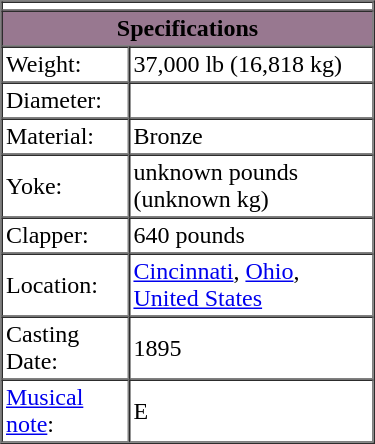<table align="right" border=1 width="250px" cellpadding=2 cellspacing=0 style="margin-left:1em;margin-bottom:1em">
<tr>
<td colspan=2></td>
</tr>
<tr>
<th colspan=2 bgcolor=#987890>Specifications</th>
</tr>
<tr>
<td>Weight:</td>
<td>37,000 lb (16,818 kg)</td>
</tr>
<tr>
<td>Diameter:</td>
<td></td>
</tr>
<tr>
<td>Material:</td>
<td>Bronze</td>
</tr>
<tr>
<td>Yoke:</td>
<td>unknown pounds (unknown kg)</td>
</tr>
<tr>
<td>Clapper:</td>
<td>640 pounds</td>
</tr>
<tr>
<td>Location:</td>
<td><a href='#'>Cincinnati</a>, <a href='#'>Ohio</a>, <a href='#'>United States</a></td>
</tr>
<tr>
<td>Casting Date:</td>
<td>1895</td>
</tr>
<tr>
<td><a href='#'>Musical note</a>:</td>
<td>E</td>
</tr>
</table>
